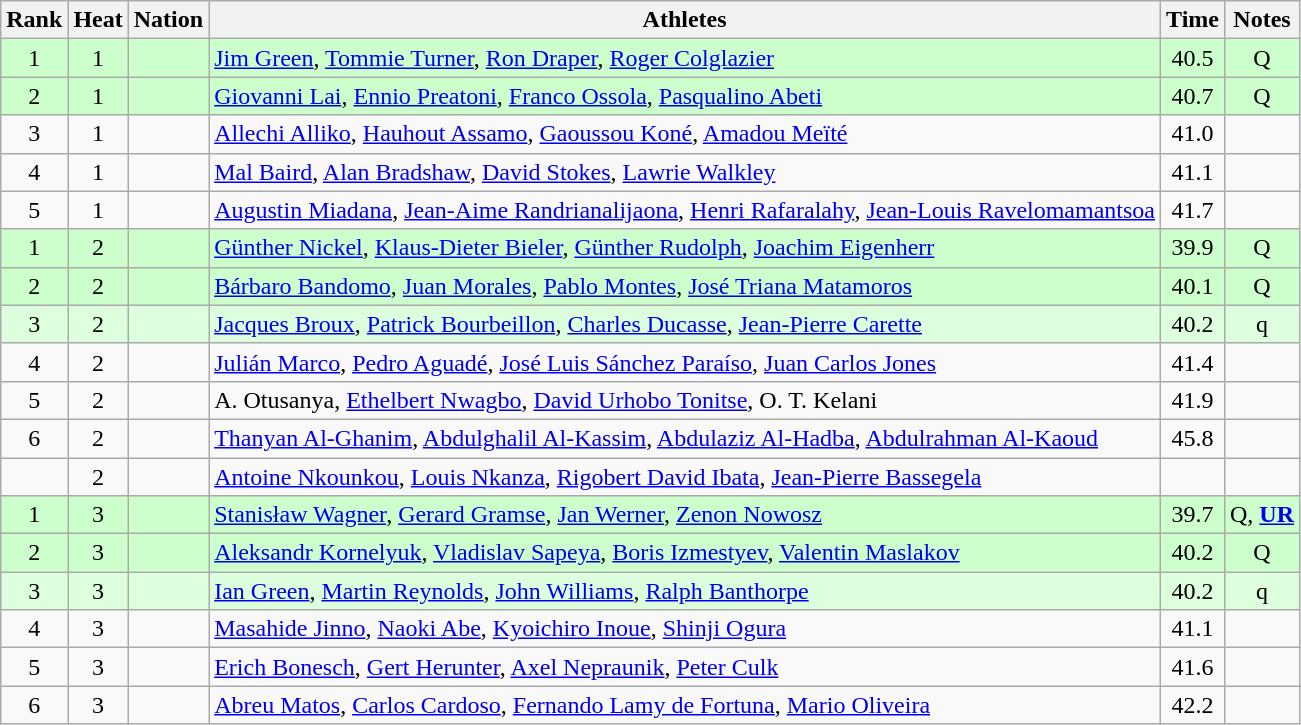<table class="wikitable sortable" style="text-align:center">
<tr>
<th>Rank</th>
<th>Heat</th>
<th>Nation</th>
<th>Athletes</th>
<th>Time</th>
<th>Notes</th>
</tr>
<tr bgcolor=ccffcc>
<td>1</td>
<td>1</td>
<td align=left></td>
<td align=left><a href='#'>Jim Green</a>, <a href='#'>Tommie Turner</a>, <a href='#'>Ron Draper</a>, <a href='#'>Roger Colglazier</a></td>
<td>40.5</td>
<td>Q</td>
</tr>
<tr bgcolor=ccffcc>
<td>2</td>
<td>1</td>
<td align=left></td>
<td align=left><a href='#'>Giovanni Lai</a>, <a href='#'>Ennio Preatoni</a>, <a href='#'>Franco Ossola</a>, <a href='#'>Pasqualino Abeti</a></td>
<td>40.7</td>
<td>Q</td>
</tr>
<tr>
<td>3</td>
<td>1</td>
<td align=left></td>
<td align=left><a href='#'>Allechi Alliko</a>, <a href='#'>Hauhout Assamo</a>, <a href='#'>Gaoussou Koné</a>, <a href='#'>Amadou Meïté</a></td>
<td>41.0</td>
<td></td>
</tr>
<tr>
<td>4</td>
<td>1</td>
<td align=left></td>
<td align=left><a href='#'>Mal Baird</a>, <a href='#'>Alan Bradshaw</a>, <a href='#'>David Stokes</a>, <a href='#'>Lawrie Walkley</a></td>
<td>41.1</td>
<td></td>
</tr>
<tr>
<td>5</td>
<td>1</td>
<td align=left></td>
<td align=left><a href='#'>Augustin Miadana</a>, <a href='#'>Jean-Aime Randrianalijaona</a>, <a href='#'>Henri Rafaralahy</a>, <a href='#'>Jean-Louis Ravelomamantsoa</a></td>
<td>41.7</td>
<td></td>
</tr>
<tr bgcolor=ccffcc>
<td>1</td>
<td>2</td>
<td align=left></td>
<td align=left><a href='#'>Günther Nickel</a>, <a href='#'>Klaus-Dieter Bieler</a>, <a href='#'>Günther Rudolph</a>, <a href='#'>Joachim Eigenherr</a></td>
<td>39.9</td>
<td>Q</td>
</tr>
<tr bgcolor=ccffcc>
<td>2</td>
<td>2</td>
<td align=left></td>
<td align=left><a href='#'>Bárbaro Bandomo</a>, <a href='#'>Juan Morales</a>, <a href='#'>Pablo Montes</a>, <a href='#'>José Triana Matamoros</a></td>
<td>40.1</td>
<td>Q</td>
</tr>
<tr bgcolor=ddffdd>
<td>3</td>
<td>2</td>
<td align=left></td>
<td align=left><a href='#'>Jacques Broux</a>, <a href='#'>Patrick Bourbeillon</a>, <a href='#'>Charles Ducasse</a>, <a href='#'>Jean-Pierre Carette</a></td>
<td>40.2</td>
<td>q</td>
</tr>
<tr>
<td>4</td>
<td>2</td>
<td align=left></td>
<td align=left><a href='#'>Julián Marco</a>, <a href='#'>Pedro Aguadé</a>, <a href='#'>José Luis Sánchez Paraíso</a>, <a href='#'>Juan Carlos Jones</a></td>
<td>41.4</td>
<td></td>
</tr>
<tr>
<td>5</td>
<td>2</td>
<td align=left></td>
<td align=left>A. Otusanya, <a href='#'>Ethelbert Nwagbo</a>, <a href='#'>David Urhobo Tonitse</a>, O. T. Kelani</td>
<td>41.9</td>
<td></td>
</tr>
<tr>
<td>6</td>
<td>2</td>
<td align=left></td>
<td align=left><a href='#'>Thanyan Al-Ghanim</a>, <a href='#'>Abdulghalil Al-Kassim</a>, <a href='#'>Abdulaziz Al-Hadba</a>, <a href='#'>Abdulrahman Al-Kaoud</a></td>
<td>45.8</td>
<td></td>
</tr>
<tr>
<td></td>
<td>2</td>
<td align=left></td>
<td align=left><a href='#'>Antoine Nkounkou</a>, <a href='#'>Louis Nkanza</a>, <a href='#'>Rigobert David Ibata</a>, <a href='#'>Jean-Pierre Bassegela</a></td>
<td></td>
<td></td>
</tr>
<tr bgcolor=ccffcc>
<td>1</td>
<td>3</td>
<td align=left></td>
<td align=left><a href='#'>Stanisław Wagner</a>, <a href='#'>Gerard Gramse</a>, <a href='#'>Jan Werner</a>, <a href='#'>Zenon Nowosz</a></td>
<td>39.7</td>
<td>Q, <strong><a href='#'>UR</a></strong></td>
</tr>
<tr bgcolor=ccffcc>
<td>2</td>
<td>3</td>
<td align=left></td>
<td align=left><a href='#'>Aleksandr Kornelyuk</a>, <a href='#'>Vladislav Sapeya</a>, <a href='#'>Boris Izmestyev</a>, <a href='#'>Valentin Maslakov</a></td>
<td>40.2</td>
<td>Q</td>
</tr>
<tr bgcolor=ddffdd>
<td>3</td>
<td>3</td>
<td align=left></td>
<td align=left><a href='#'>Ian Green</a>, <a href='#'>Martin Reynolds</a>, <a href='#'>John Williams</a>, <a href='#'>Ralph Banthorpe</a></td>
<td>40.2</td>
<td>q</td>
</tr>
<tr>
<td>4</td>
<td>3</td>
<td align=left></td>
<td align=left><a href='#'>Masahide Jinno</a>, <a href='#'>Naoki Abe</a>, <a href='#'>Kyoichiro Inoue</a>, <a href='#'>Shinji Ogura</a></td>
<td>41.1</td>
<td></td>
</tr>
<tr>
<td>5</td>
<td>3</td>
<td align=left></td>
<td align=left><a href='#'>Erich Bonesch</a>, <a href='#'>Gert Herunter</a>, <a href='#'>Axel Nepraunik</a>, <a href='#'>Peter Culk</a></td>
<td>41.6</td>
<td></td>
</tr>
<tr>
<td>6</td>
<td>3</td>
<td align=left></td>
<td align=left><a href='#'>Abreu Matos</a>, <a href='#'>Carlos Cardoso</a>, <a href='#'>Fernando Lamy de Fortuna</a>, <a href='#'>Mario Oliveira</a></td>
<td>42.2</td>
<td></td>
</tr>
</table>
